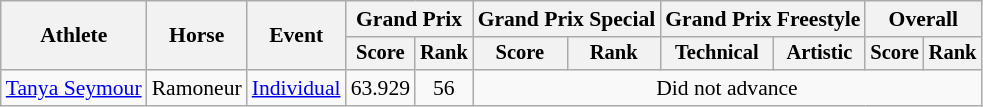<table class=wikitable style="font-size:90%">
<tr>
<th rowspan="2">Athlete</th>
<th rowspan="2">Horse</th>
<th rowspan="2">Event</th>
<th colspan="2">Grand Prix</th>
<th colspan="2">Grand Prix Special</th>
<th colspan="2">Grand Prix Freestyle</th>
<th colspan="2">Overall</th>
</tr>
<tr style="font-size:95%">
<th>Score</th>
<th>Rank</th>
<th>Score</th>
<th>Rank</th>
<th>Technical</th>
<th>Artistic</th>
<th>Score</th>
<th>Rank</th>
</tr>
<tr align=center>
<td align=left><a href='#'>Tanya Seymour</a></td>
<td align=left>Ramoneur</td>
<td align=left><a href='#'>Individual</a></td>
<td>63.929</td>
<td>56</td>
<td colspan=6>Did not advance</td>
</tr>
</table>
